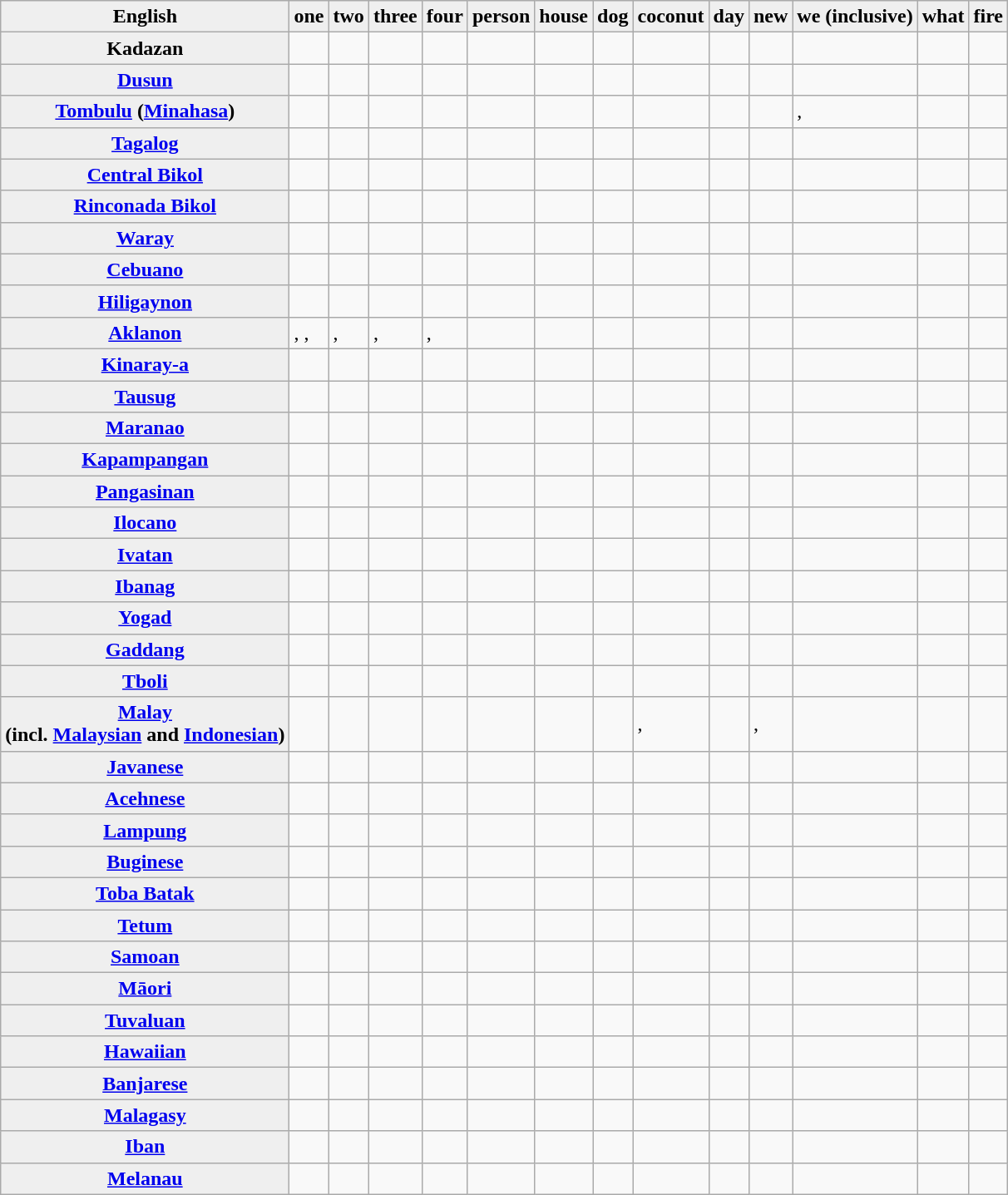<table class="wikitable">
<tr>
<th style="background:#efefef;">English</th>
<th style="background:#efefef;">one</th>
<th style="background:#efefef;">two</th>
<th style="background:#efefef;">three</th>
<th style="background:#efefef;">four</th>
<th style="background:#efefef;">person</th>
<th style="background:#efefef;">house</th>
<th style="background:#efefef;">dog</th>
<th style="background:#efefef;">coconut</th>
<th style="background:#efefef;">day</th>
<th style="background:#efefef;">new</th>
<th style="background:#efefef;">we (inclusive)</th>
<th style="background:#efefef;">what</th>
<th style="background:#efefef;">fire</th>
</tr>
<tr>
<th style="background:#efefef;">Kadazan</th>
<td></td>
<td></td>
<td></td>
<td></td>
<td></td>
<td></td>
<td></td>
<td></td>
<td></td>
<td></td>
<td></td>
<td></td>
<td></td>
</tr>
<tr>
<th style="background:#efefef;"><a href='#'>Dusun</a></th>
<td></td>
<td></td>
<td></td>
<td></td>
<td></td>
<td></td>
<td></td>
<td></td>
<td></td>
<td></td>
<td></td>
<td></td>
<td></td>
</tr>
<tr>
<th style="background:#efefef;"><a href='#'>Tombulu</a> (<a href='#'>Minahasa</a>)</th>
<td></td>
<td></td>
<td></td>
<td></td>
<td></td>
<td></td>
<td></td>
<td></td>
<td></td>
<td></td>
<td>, </td>
<td></td>
<td></td>
</tr>
<tr>
<th style="background:#efefef;"><a href='#'>Tagalog</a></th>
<td></td>
<td></td>
<td></td>
<td></td>
<td></td>
<td></td>
<td></td>
<td></td>
<td></td>
<td></td>
<td></td>
<td></td>
<td></td>
</tr>
<tr>
<th style="background:#efefef;"><a href='#'>Central Bikol</a></th>
<td></td>
<td></td>
<td></td>
<td></td>
<td></td>
<td></td>
<td></td>
<td></td>
<td></td>
<td></td>
<td></td>
<td></td>
<td></td>
</tr>
<tr>
<th style="background:#efefef;"><a href='#'>Rinconada Bikol</a></th>
<td></td>
<td></td>
<td></td>
<td></td>
<td></td>
<td></td>
<td></td>
<td></td>
<td></td>
<td></td>
<td></td>
<td></td>
<td></td>
</tr>
<tr>
<th style="background:#efefef;"><a href='#'>Waray</a></th>
<td></td>
<td></td>
<td></td>
<td></td>
<td></td>
<td></td>
<td></td>
<td></td>
<td></td>
<td></td>
<td></td>
<td></td>
<td></td>
</tr>
<tr>
<th style="background:#efefef;"><a href='#'>Cebuano</a></th>
<td></td>
<td></td>
<td></td>
<td></td>
<td></td>
<td></td>
<td></td>
<td></td>
<td></td>
<td></td>
<td></td>
<td></td>
<td></td>
</tr>
<tr>
<th style="background:#efefef;"><a href='#'>Hiligaynon</a></th>
<td></td>
<td></td>
<td></td>
<td></td>
<td></td>
<td></td>
<td></td>
<td></td>
<td></td>
<td></td>
<td></td>
<td></td>
<td></td>
</tr>
<tr>
<th style="background:#efefef;"><a href='#'>Aklanon</a></th>
<td>, , </td>
<td>, </td>
<td>, </td>
<td>, </td>
<td></td>
<td></td>
<td></td>
<td></td>
<td></td>
<td></td>
<td></td>
<td></td>
<td></td>
</tr>
<tr>
<th style="background:#efefef;"><a href='#'>Kinaray-a</a></th>
<td></td>
<td></td>
<td></td>
<td></td>
<td></td>
<td></td>
<td></td>
<td></td>
<td></td>
<td></td>
<td></td>
<td></td>
<td></td>
</tr>
<tr>
<th style="background:#efefef;"><a href='#'>Tausug</a></th>
<td></td>
<td></td>
<td></td>
<td></td>
<td></td>
<td></td>
<td></td>
<td></td>
<td></td>
<td></td>
<td></td>
<td></td>
<td></td>
</tr>
<tr>
<th style="background:#efefef;"><a href='#'>Maranao</a></th>
<td></td>
<td></td>
<td></td>
<td></td>
<td></td>
<td></td>
<td></td>
<td></td>
<td></td>
<td></td>
<td></td>
<td></td>
<td></td>
</tr>
<tr>
<th style="background:#efefef;"><a href='#'>Kapampangan</a></th>
<td></td>
<td></td>
<td></td>
<td></td>
<td></td>
<td></td>
<td></td>
<td></td>
<td></td>
<td></td>
<td></td>
<td></td>
<td></td>
</tr>
<tr>
<th style="background:#efefef;"><a href='#'>Pangasinan</a></th>
<td></td>
<td></td>
<td></td>
<td></td>
<td></td>
<td></td>
<td></td>
<td></td>
<td></td>
<td></td>
<td></td>
<td></td>
<td></td>
</tr>
<tr>
<th style="background:#efefef;"><a href='#'>Ilocano</a></th>
<td></td>
<td></td>
<td></td>
<td></td>
<td></td>
<td></td>
<td></td>
<td></td>
<td></td>
<td></td>
<td></td>
<td></td>
<td></td>
</tr>
<tr>
<th style="background:#efefef;"><a href='#'>Ivatan</a></th>
<td></td>
<td></td>
<td></td>
<td></td>
<td></td>
<td></td>
<td></td>
<td></td>
<td></td>
<td></td>
<td></td>
<td></td>
<td></td>
</tr>
<tr>
<th style="background:#efefef;"><a href='#'>Ibanag</a></th>
<td></td>
<td></td>
<td></td>
<td></td>
<td></td>
<td></td>
<td></td>
<td></td>
<td></td>
<td></td>
<td></td>
<td></td>
<td></td>
</tr>
<tr>
<th style="background:#efefef;"><a href='#'>Yogad</a></th>
<td></td>
<td></td>
<td></td>
<td></td>
<td></td>
<td></td>
<td></td>
<td></td>
<td></td>
<td></td>
<td></td>
<td></td>
<td></td>
</tr>
<tr>
<th style="background:#efefef;"><a href='#'>Gaddang</a></th>
<td></td>
<td></td>
<td></td>
<td></td>
<td></td>
<td></td>
<td></td>
<td></td>
<td></td>
<td></td>
<td></td>
<td></td>
<td></td>
</tr>
<tr>
<th style="background:#efefef;"><a href='#'>Tboli</a></th>
<td></td>
<td></td>
<td></td>
<td></td>
<td></td>
<td></td>
<td></td>
<td></td>
<td></td>
<td></td>
<td></td>
<td></td>
<td></td>
</tr>
<tr>
<th style="background:#efefef;"><a href='#'>Malay</a><br>(incl. <a href='#'>Malaysian</a> and <a href='#'>Indonesian</a>)</th>
<td></td>
<td></td>
<td></td>
<td></td>
<td></td>
<td></td>
<td></td>
<td>, </td>
<td></td>
<td>,<br></td>
<td></td>
<td></td>
<td></td>
</tr>
<tr>
<th style="background:#efefef;"><a href='#'>Javanese</a></th>
<td></td>
<td></td>
<td></td>
<td></td>
<td></td>
<td></td>
<td></td>
<td></td>
<td></td>
<td></td>
<td></td>
<td></td>
<td></td>
</tr>
<tr>
<th style="background:#efefef;"><a href='#'>Acehnese</a></th>
<td></td>
<td></td>
<td></td>
<td></td>
<td></td>
<td></td>
<td></td>
<td></td>
<td></td>
<td></td>
<td></td>
<td></td>
<td></td>
</tr>
<tr>
<th style="background:#efefef;"><a href='#'>Lampung</a></th>
<td></td>
<td></td>
<td></td>
<td></td>
<td></td>
<td></td>
<td></td>
<td></td>
<td></td>
<td></td>
<td></td>
<td></td>
<td></td>
</tr>
<tr>
<th style="background:#efefef;"><a href='#'>Buginese</a></th>
<td></td>
<td></td>
<td></td>
<td></td>
<td></td>
<td></td>
<td></td>
<td></td>
<td></td>
<td></td>
<td></td>
<td></td>
<td></td>
</tr>
<tr>
<th style="background:#efefef;"><a href='#'>Toba Batak</a></th>
<td></td>
<td></td>
<td></td>
<td></td>
<td></td>
<td></td>
<td></td>
<td></td>
<td></td>
<td></td>
<td></td>
<td></td>
<td></td>
</tr>
<tr>
<th style="background:#efefef;"><a href='#'>Tetum</a></th>
<td></td>
<td></td>
<td></td>
<td></td>
<td></td>
<td></td>
<td></td>
<td></td>
<td></td>
<td></td>
<td></td>
<td></td>
<td></td>
</tr>
<tr>
<th style="background:#efefef;"><a href='#'>Samoan</a></th>
<td></td>
<td></td>
<td></td>
<td></td>
<td></td>
<td></td>
<td></td>
<td></td>
<td></td>
<td></td>
<td></td>
<td></td>
<td></td>
</tr>
<tr>
<th style="background:#efefef;"><a href='#'>Māori</a></th>
<td></td>
<td></td>
<td></td>
<td></td>
<td></td>
<td></td>
<td></td>
<td></td>
<td></td>
<td></td>
<td></td>
<td></td>
<td></td>
</tr>
<tr>
<th style="background:#efefef;"><a href='#'>Tuvaluan</a></th>
<td></td>
<td></td>
<td></td>
<td></td>
<td></td>
<td></td>
<td></td>
<td></td>
<td></td>
<td></td>
<td></td>
<td></td>
<td></td>
</tr>
<tr>
<th style="background:#efefef;"><a href='#'>Hawaiian</a></th>
<td></td>
<td></td>
<td></td>
<td></td>
<td></td>
<td></td>
<td></td>
<td></td>
<td></td>
<td></td>
<td></td>
<td></td>
<td></td>
</tr>
<tr>
<th style="background:#efefef;"><a href='#'>Banjarese</a></th>
<td></td>
<td></td>
<td></td>
<td></td>
<td></td>
<td></td>
<td></td>
<td></td>
<td></td>
<td></td>
<td></td>
<td></td>
<td></td>
</tr>
<tr>
<th style="background:#efefef;"><a href='#'>Malagasy</a></th>
<td></td>
<td></td>
<td></td>
<td></td>
<td></td>
<td></td>
<td></td>
<td></td>
<td></td>
<td></td>
<td></td>
<td></td>
<td></td>
</tr>
<tr>
<th style="background:#efefef;"><a href='#'>Iban</a></th>
<td></td>
<td></td>
<td></td>
<td></td>
<td></td>
<td></td>
<td></td>
<td></td>
<td></td>
<td></td>
<td></td>
<td></td>
<td></td>
</tr>
<tr>
<th style="background:#efefef;"><a href='#'>Melanau</a></th>
<td></td>
<td></td>
<td></td>
<td></td>
<td></td>
<td></td>
<td></td>
<td></td>
<td></td>
<td></td>
<td></td>
<td></td>
<td></td>
</tr>
</table>
